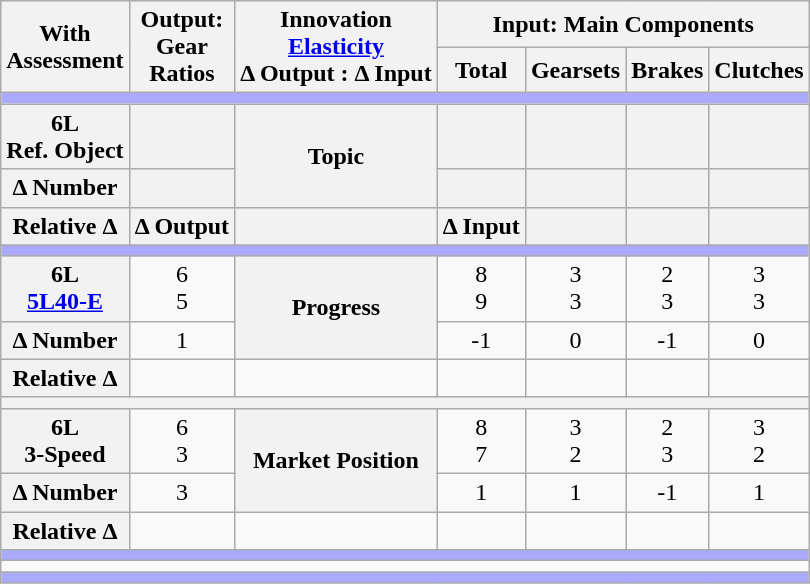<table class="wikitable collapsible" style="text-align:center">
<tr>
<th rowspan=2>With<br>Assessment</th>
<th rowspan=2>Output:<br>Gear<br>Ratios</th>
<th rowspan=2>Innovation<br><a href='#'>Elasticity</a><br>Δ Output : Δ Input</th>
<th colspan=4>Input: Main Components</th>
</tr>
<tr>
<th>Total</th>
<th>Gearsets</th>
<th>Brakes</th>
<th>Clutches</th>
</tr>
<tr>
<td colspan="7" style="background:#AAF;"></td>
</tr>
<tr>
<th>6L<br>Ref. Object</th>
<th><br></th>
<th rowspan=2>Topic</th>
<th><br></th>
<th><br></th>
<th><br></th>
<th><br></th>
</tr>
<tr>
<th>Δ Number</th>
<th></th>
<th></th>
<th></th>
<th></th>
<th></th>
</tr>
<tr>
<th>Relative Δ</th>
<th>Δ Output<br></th>
<th><br></th>
<th>Δ Input<br></th>
<th></th>
<th></th>
<th></th>
</tr>
<tr>
<td colspan="7" style="background:#AAF;"></td>
</tr>
<tr>
<th>6L<br><a href='#'>5L40-E</a></th>
<td>6<br>5</td>
<th rowspan=2>Progress</th>
<td>8<br>9</td>
<td>3<br>3</td>
<td>2<br>3</td>
<td>3<br>3</td>
</tr>
<tr>
<th>Δ Number</th>
<td>1</td>
<td>-1</td>
<td>0</td>
<td>-1</td>
<td>0</td>
</tr>
<tr>
<th>Relative Δ</th>
<td><br></td>
<td><strong></strong><br></td>
<td><br></td>
<td><br></td>
<td><br></td>
<td><br></td>
</tr>
<tr>
<th colspan="7"></th>
</tr>
<tr>
<th>6L<br>3-Speed</th>
<td>6<br>3</td>
<th rowspan=2>Market Position</th>
<td>8<br>7</td>
<td>3<br>2</td>
<td>2<br>3</td>
<td>3<br>2</td>
</tr>
<tr>
<th>Δ Number</th>
<td>3</td>
<td>1</td>
<td>1</td>
<td>-1</td>
<td>1</td>
</tr>
<tr>
<th>Relative Δ</th>
<td><br></td>
<td><strong></strong><br></td>
<td><br></td>
<td><br></td>
<td><br></td>
<td><br></td>
</tr>
<tr>
<td colspan="7" style="background:#AAF;"></td>
</tr>
<tr>
<td colspan="7"></td>
</tr>
<tr>
<td colspan="7" style="background:#AAF;"></td>
</tr>
</table>
